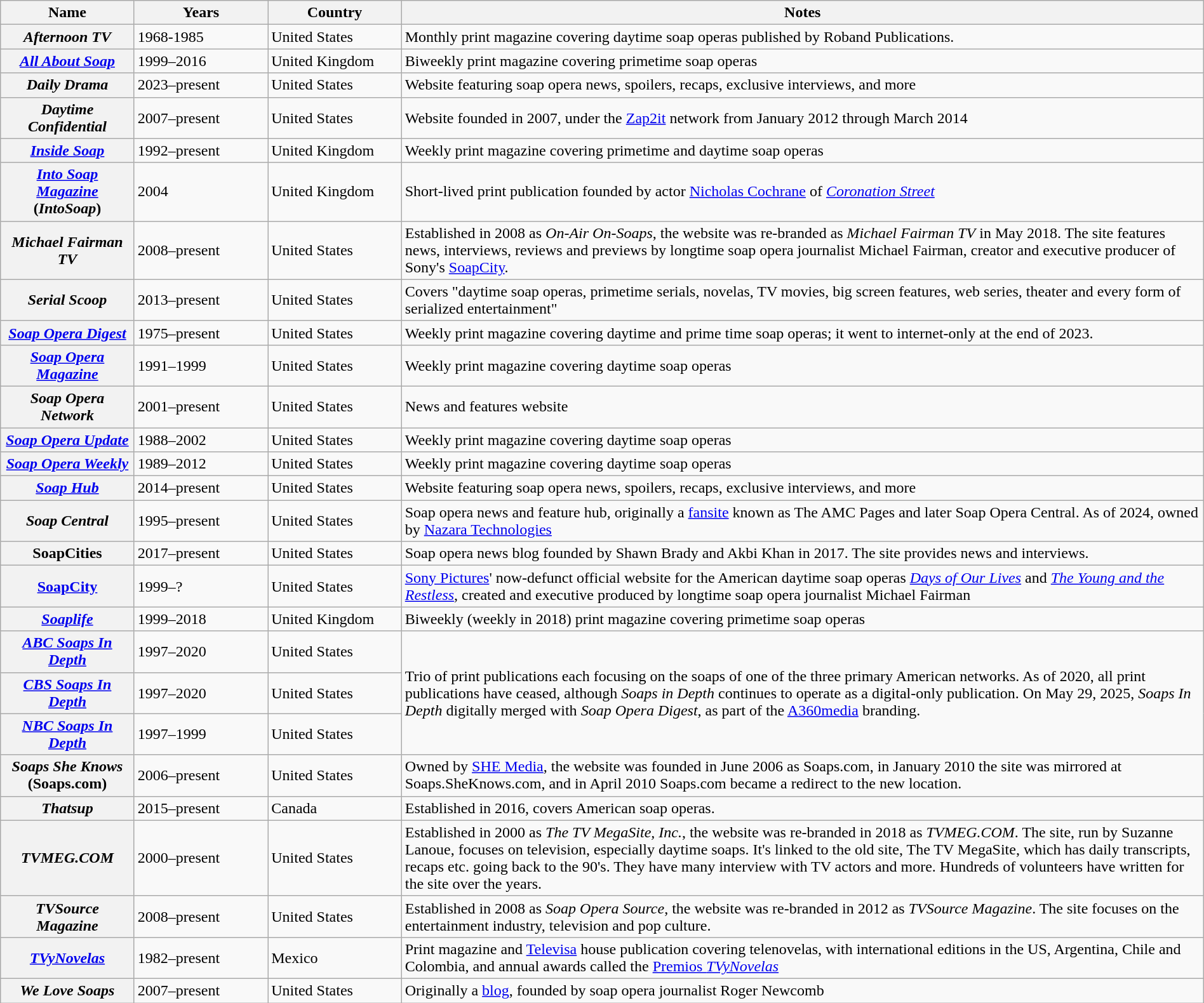<table class="wikitable plainrowheaders" style="width:100%;">
<tr>
<th style="width:10%;">Name</th>
<th style="width:10%;">Years</th>
<th style="width:10%;">Country</th>
<th style="width:60%;">Notes</th>
</tr>
<tr>
<th scope="row"><em>Afternoon TV</em></th>
<td>1968-1985</td>
<td>United States</td>
<td>Monthly print magazine covering daytime soap operas published by Roband Publications.</td>
</tr>
<tr>
<th scope="row"><em><a href='#'>All About Soap</a></em></th>
<td>1999–2016</td>
<td>United Kingdom</td>
<td>Biweekly print magazine covering primetime soap operas</td>
</tr>
<tr>
<th scope="row"><em>Daily Drama</em></th>
<td>2023–present</td>
<td>United States</td>
<td>Website featuring soap opera news, spoilers, recaps, exclusive interviews, and more</td>
</tr>
<tr>
<th scope="row"><em>Daytime Confidential</em></th>
<td>2007–present</td>
<td>United States</td>
<td>Website founded in 2007, under the <a href='#'>Zap2it</a> network from January 2012 through March 2014</td>
</tr>
<tr>
<th scope="row"><em><a href='#'>Inside Soap</a></em></th>
<td>1992–present</td>
<td>United Kingdom</td>
<td>Weekly print magazine covering primetime and daytime soap operas</td>
</tr>
<tr>
<th scope="row"><em><a href='#'>Into Soap Magazine</a></em> (<em>IntoSoap</em>)</th>
<td>2004</td>
<td>United Kingdom</td>
<td>Short-lived print publication founded by actor <a href='#'>Nicholas Cochrane</a> of <em><a href='#'>Coronation Street</a></em></td>
</tr>
<tr>
<th scope="row"><em>Michael Fairman TV</em></th>
<td>2008–present</td>
<td>United States</td>
<td>Established in 2008 as <em>On-Air On-Soaps</em>, the website was re-branded as <em>Michael Fairman TV</em> in May 2018. The site features news, interviews, reviews and previews by longtime soap opera journalist Michael Fairman, creator and executive producer of Sony's <a href='#'>SoapCity</a>.</td>
</tr>
<tr>
<th scope="row"><em>Serial Scoop</em></th>
<td>2013–present</td>
<td>United States</td>
<td>Covers "daytime soap operas, primetime serials, novelas, TV movies, big screen features, web series, theater and every form of serialized entertainment"</td>
</tr>
<tr>
<th scope="row"><em><a href='#'>Soap Opera Digest</a></em></th>
<td>1975–present</td>
<td>United States</td>
<td>Weekly print magazine covering daytime and prime time soap operas; it went to internet-only at the end of 2023.</td>
</tr>
<tr>
<th scope="row"><em><a href='#'>Soap Opera Magazine</a></em></th>
<td>1991–1999</td>
<td>United States</td>
<td>Weekly print magazine covering daytime soap operas</td>
</tr>
<tr>
<th scope="row"><em>Soap Opera Network</em></th>
<td>2001–present</td>
<td>United States</td>
<td>News and features website</td>
</tr>
<tr>
<th scope="row"><em><a href='#'>Soap Opera Update</a></em></th>
<td>1988–2002</td>
<td>United States</td>
<td>Weekly print magazine covering daytime soap operas</td>
</tr>
<tr>
<th scope="row"><em><a href='#'>Soap Opera Weekly</a></em></th>
<td>1989–2012</td>
<td>United States</td>
<td>Weekly print magazine covering daytime soap operas</td>
</tr>
<tr>
<th scope="row"><em><a href='#'>Soap Hub</a></em></th>
<td>2014–present</td>
<td>United States</td>
<td>Website featuring soap opera news, spoilers, recaps, exclusive interviews, and more</td>
</tr>
<tr>
<th scope="row"><em>Soap Central</em></th>
<td>1995–present</td>
<td>United States</td>
<td>Soap opera news and feature hub, originally a <a href='#'>fansite</a> known as  The AMC Pages and later Soap Opera Central. As of 2024, owned by <a href='#'>Nazara Technologies</a></td>
</tr>
<tr>
<th scope="row">SoapCities</th>
<td>2017–present</td>
<td>United States</td>
<td>Soap opera news blog founded by Shawn Brady and Akbi Khan in 2017. The site provides news and interviews.</td>
</tr>
<tr>
<th scope="row"><a href='#'>SoapCity</a></th>
<td>1999–?</td>
<td>United States</td>
<td><a href='#'>Sony Pictures</a>' now-defunct official website for the American daytime soap operas <em><a href='#'>Days of Our Lives</a></em> and <em><a href='#'>The Young and the Restless</a></em>, created and executive produced by longtime soap opera journalist Michael Fairman</td>
</tr>
<tr>
<th scope="row"><em><a href='#'>Soaplife</a></em></th>
<td>1999–2018</td>
<td>United Kingdom</td>
<td>Biweekly (weekly in 2018) print magazine covering primetime soap operas</td>
</tr>
<tr>
<th scope="row"><em><a href='#'>ABC Soaps In Depth</a></em></th>
<td>1997–2020</td>
<td>United States</td>
<td rowspan="3">Trio of print publications each focusing on the soaps of one of the three primary American networks. As of 2020, all print publications have ceased, although <em>Soaps in Depth</em> continues to operate as a digital-only publication. On May 29, 2025, <em>Soaps In Depth</em> digitally merged with <em>Soap Opera Digest</em>, as part of the <a href='#'>A360media</a> branding.</td>
</tr>
<tr>
<th scope="row"><em><a href='#'>CBS Soaps In Depth</a></em></th>
<td>1997–2020</td>
<td>United States</td>
</tr>
<tr>
<th scope="row"><em><a href='#'>NBC Soaps In Depth</a></em></th>
<td>1997–1999</td>
<td>United States</td>
</tr>
<tr>
<th scope="row"><em>Soaps She Knows</em> (Soaps.com)</th>
<td>2006–present</td>
<td>United States</td>
<td>Owned by <a href='#'>SHE Media</a>, the website was founded in June 2006 as Soaps.com, in January 2010 the site was mirrored at Soaps.SheKnows.com, and in April 2010 Soaps.com became a redirect to the new location.</td>
</tr>
<tr>
<th scope="row"><em>Thatsup</em></th>
<td>2015–present</td>
<td>Canada</td>
<td>Established in 2016, covers American soap operas.</td>
</tr>
<tr>
<th scope="row"><em>TVMEG.COM</em></th>
<td>2000–present</td>
<td>United States</td>
<td>Established in 2000 as <em>The TV MegaSite, Inc.</em>, the website was re-branded in 2018 as <em>TVMEG.COM</em>. The site, run by Suzanne Lanoue, focuses on television, especially daytime soaps. It's linked to the old site, The TV MegaSite, which has daily transcripts, recaps etc. going back to the 90's. They have many interview with TV actors and more. Hundreds of volunteers have written for the site over the years.</td>
</tr>
<tr>
<th scope="row"><em>TVSource Magazine</em></th>
<td>2008–present</td>
<td>United States</td>
<td>Established in 2008 as <em>Soap Opera Source</em>, the website was re-branded in 2012 as <em>TVSource Magazine</em>. The site focuses on the entertainment industry, television and pop culture.</td>
</tr>
<tr>
<th scope="row"><em><a href='#'>TVyNovelas</a></em></th>
<td>1982–present</td>
<td>Mexico</td>
<td>Print magazine and <a href='#'>Televisa</a> house publication covering telenovelas, with international editions in the US, Argentina, Chile and Colombia, and annual awards called the <a href='#'>Premios <em>TVyNovelas</em></a></td>
</tr>
<tr>
<th scope="row"><em>We Love Soaps</em></th>
<td>2007–present</td>
<td>United States</td>
<td>Originally a <a href='#'>blog</a>, founded by soap opera journalist Roger Newcomb</td>
</tr>
</table>
